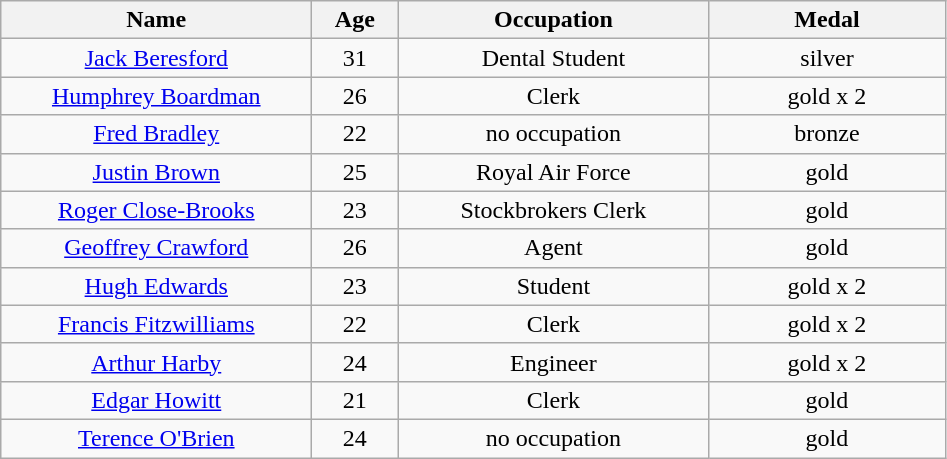<table class="wikitable" style="text-align: center">
<tr>
<th width=200>Name</th>
<th width=50>Age</th>
<th width=200>Occupation</th>
<th width=150>Medal</th>
</tr>
<tr>
<td><a href='#'>Jack Beresford</a></td>
<td>31</td>
<td>Dental Student</td>
<td>silver</td>
</tr>
<tr>
<td><a href='#'>Humphrey Boardman</a></td>
<td>26</td>
<td>Clerk</td>
<td>gold x 2</td>
</tr>
<tr>
<td><a href='#'>Fred Bradley</a></td>
<td>22</td>
<td>no occupation</td>
<td>bronze</td>
</tr>
<tr>
<td><a href='#'>Justin Brown</a></td>
<td>25</td>
<td>Royal Air Force</td>
<td>gold</td>
</tr>
<tr>
<td><a href='#'>Roger Close-Brooks</a></td>
<td>23</td>
<td>Stockbrokers Clerk</td>
<td>gold</td>
</tr>
<tr>
<td><a href='#'>Geoffrey Crawford</a></td>
<td>26</td>
<td>Agent</td>
<td>gold</td>
</tr>
<tr>
<td><a href='#'>Hugh Edwards</a></td>
<td>23</td>
<td>Student</td>
<td>gold x 2</td>
</tr>
<tr>
<td><a href='#'>Francis Fitzwilliams</a></td>
<td>22</td>
<td>Clerk</td>
<td>gold x 2</td>
</tr>
<tr>
<td><a href='#'>Arthur Harby</a></td>
<td>24</td>
<td>Engineer</td>
<td>gold x 2</td>
</tr>
<tr>
<td><a href='#'>Edgar Howitt</a></td>
<td>21</td>
<td>Clerk</td>
<td>gold</td>
</tr>
<tr>
<td><a href='#'>Terence O'Brien</a></td>
<td>24</td>
<td>no occupation</td>
<td>gold</td>
</tr>
</table>
